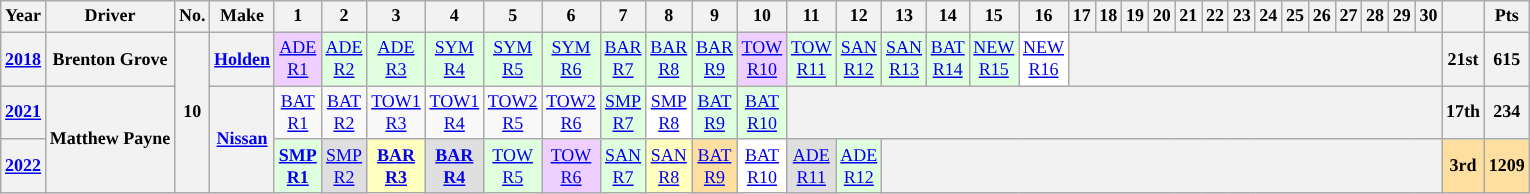<table class="wikitable mw-collapsible mw-collapsed" style="text-align:center; font-size:75%">
<tr>
<th>Year</th>
<th>Driver</th>
<th>No.</th>
<th>Make</th>
<th>1</th>
<th>2</th>
<th>3</th>
<th>4</th>
<th>5</th>
<th>6</th>
<th>7</th>
<th>8</th>
<th>9</th>
<th>10</th>
<th>11</th>
<th>12</th>
<th>13</th>
<th>14</th>
<th>15</th>
<th>16</th>
<th>17</th>
<th>18</th>
<th>19</th>
<th>20</th>
<th>21</th>
<th>22</th>
<th>23</th>
<th>24</th>
<th>25</th>
<th>26</th>
<th>27</th>
<th>28</th>
<th>29</th>
<th>30</th>
<th></th>
<th>Pts</th>
</tr>
<tr>
<th><a href='#'>2018</a></th>
<th>Brenton Grove</th>
<th rowspan=3>10</th>
<th><a href='#'>Holden</a></th>
<td style="background: #efcfff"><a href='#'>ADE<br>R1</a><br></td>
<td style="background: #dfffdf"><a href='#'>ADE<br>R2</a><br></td>
<td style="background: #dfffdf"><a href='#'>ADE<br>R3</a><br></td>
<td style="background: #dfffdf"><a href='#'>SYM<br>R4</a><br></td>
<td style="background: #dfffdf"><a href='#'>SYM<br>R5</a><br></td>
<td style="background: #dfffdf"><a href='#'>SYM<br>R6</a><br></td>
<td style="background: #dfffdf"><a href='#'>BAR<br>R7</a><br></td>
<td style="background: #dfffdf"><a href='#'>BAR<br>R8</a><br></td>
<td style="background: #dfffdf"><a href='#'>BAR<br>R9</a><br></td>
<td style="background: #efcfff"><a href='#'>TOW<br>R10</a><br></td>
<td style="background: #dfffdf"><a href='#'>TOW<br>R11</a><br></td>
<td style="background: #dfffdf"><a href='#'>SAN<br>R12</a><br></td>
<td style="background: #dfffdf"><a href='#'>SAN<br>R13</a><br></td>
<td style="background: #dfffdf"><a href='#'>BAT<br>R14</a><br></td>
<td style="background: #dfffdf"><a href='#'>NEW<br>R15</a><br></td>
<td style="background: #ffffff"><a href='#'>NEW<br>R16</a><br></td>
<th colspan=14></th>
<th>21st</th>
<th>615</th>
</tr>
<tr>
<th><a href='#'>2021</a></th>
<th rowspan=2>Matthew Payne</th>
<th rowspan=2><a href='#'>Nissan</a></th>
<td style="background: #"><a href='#'>BAT<br>R1</a><br></td>
<td style="background: #"><a href='#'>BAT<br>R2</a><br></td>
<td style="background: #"><a href='#'>TOW1<br>R3</a><br></td>
<td style="background: #"><a href='#'>TOW1<br>R4</a><br></td>
<td style="background: #"><a href='#'>TOW2<br>R5</a><br></td>
<td style="background: #"><a href='#'>TOW2<br>R6</a><br></td>
<td style="background: #dfffdf"><a href='#'>SMP<br>R7</a><br></td>
<td style="background: #ffffff"><a href='#'>SMP<br>R8</a><br></td>
<td style="background: #dfffdf"><a href='#'>BAT<br>R9</a><br></td>
<td style="background: #dfffdf"><a href='#'>BAT<br>R10</a><br></td>
<th colspan=20></th>
<th>17th</th>
<th>234</th>
</tr>
<tr>
<th><a href='#'>2022</a></th>
<td style="background: #dfffdf"><strong><a href='#'>SMP<br>R1</a><br></strong></td>
<td style="background: #dfdfdf"><a href='#'>SMP<br>R2</a><br></td>
<td style="background: #ffffbf"><strong><a href='#'>BAR<br>R3</a><br></strong></td>
<td style="background: #dfdfdf"><strong><a href='#'>BAR<br>R4</a><br></strong></td>
<td style="background: #dfffdf"><a href='#'>TOW<br>R5</a><br></td>
<td style="background: #efcfff"><a href='#'>TOW<br>R6</a><br></td>
<td style="background: #dfffdf"><a href='#'>SAN<br>R7</a><br></td>
<td style="background: #ffffbf"><a href='#'>SAN<br>R8</a><br></td>
<td style="background: #ffdf9f"><a href='#'>BAT<br>R9</a><br></td>
<td style="background: #ffffff"><a href='#'>BAT<br>R10</a><br></td>
<td style="background: #dfdfdf"><a href='#'>ADE<br>R11</a><br></td>
<td style="background: #dfffdf"><a href='#'>ADE<br>R12</a><br></td>
<th colspan=18></th>
<th style="background: #ffdf9f">3rd</th>
<th style="background: #ffdf9f">1209</th>
</tr>
</table>
